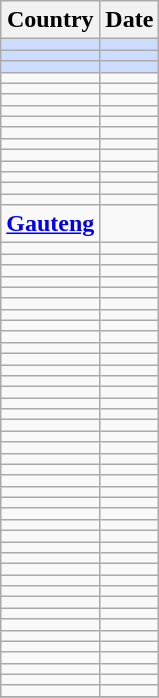<table class="sortable wikitable">
<tr>
<th>Country</th>
<th>Date</th>
</tr>
<tr style="background:#ccddff;">
<td></td>
<td></td>
</tr>
<tr style="background:#ccddff;">
<td></td>
<td></td>
</tr>
<tr style="background:#ccddff;">
<td><strong></strong></td>
<td></td>
</tr>
<tr>
<td></td>
<td></td>
</tr>
<tr>
<td></td>
<td></td>
</tr>
<tr>
<td></td>
<td></td>
</tr>
<tr>
<td></td>
<td></td>
</tr>
<tr>
<td><strong></strong></td>
<td></td>
</tr>
<tr>
<td></td>
<td></td>
</tr>
<tr>
<td></td>
<td></td>
</tr>
<tr>
<td></td>
<td></td>
</tr>
<tr>
<td></td>
<td></td>
</tr>
<tr>
<td></td>
<td></td>
</tr>
<tr>
<td><strong></strong></td>
<td></td>
</tr>
<tr>
<td><strong></strong></td>
<td></td>
</tr>
<tr>
<td><strong><a href='#'>Gauteng</a></strong></td>
<td></td>
</tr>
<tr>
<td></td>
<td></td>
</tr>
<tr>
<td><strong></strong></td>
<td></td>
</tr>
<tr>
<td></td>
<td></td>
</tr>
<tr>
<td><strong></strong></td>
<td></td>
</tr>
<tr>
<td><strong></strong></td>
<td></td>
</tr>
<tr>
<td></td>
<td></td>
</tr>
<tr>
<td></td>
<td></td>
</tr>
<tr>
<td></td>
<td></td>
</tr>
<tr>
<td></td>
<td></td>
</tr>
<tr>
<td></td>
<td></td>
</tr>
<tr>
<td></td>
<td></td>
</tr>
<tr>
<td></td>
<td></td>
</tr>
<tr>
<td></td>
<td></td>
</tr>
<tr>
<td></td>
<td></td>
</tr>
<tr>
<td></td>
<td></td>
</tr>
<tr>
<td></td>
<td></td>
</tr>
<tr>
<td></td>
<td></td>
</tr>
<tr>
<td></td>
<td></td>
</tr>
<tr>
<td></td>
<td></td>
</tr>
<tr>
<td></td>
<td></td>
</tr>
<tr>
<td></td>
<td></td>
</tr>
<tr>
<td></td>
<td></td>
</tr>
<tr>
<td></td>
<td></td>
</tr>
<tr>
<td></td>
<td></td>
</tr>
<tr>
<td></td>
<td></td>
</tr>
<tr>
<td></td>
<td></td>
</tr>
<tr>
<td></td>
<td></td>
</tr>
<tr>
<td></td>
<td></td>
</tr>
<tr>
<td></td>
<td></td>
</tr>
<tr>
<td></td>
<td></td>
</tr>
<tr>
<td></td>
<td></td>
</tr>
<tr>
<td></td>
<td></td>
</tr>
<tr>
<td></td>
<td></td>
</tr>
<tr>
<td></td>
<td></td>
</tr>
<tr>
<td></td>
<td></td>
</tr>
<tr>
<td></td>
<td></td>
</tr>
<tr>
<td></td>
<td></td>
</tr>
<tr>
<td></td>
<td></td>
</tr>
<tr>
<td></td>
<td></td>
</tr>
<tr>
<td></td>
<td></td>
</tr>
<tr>
<td></td>
<td></td>
</tr>
<tr>
</tr>
</table>
